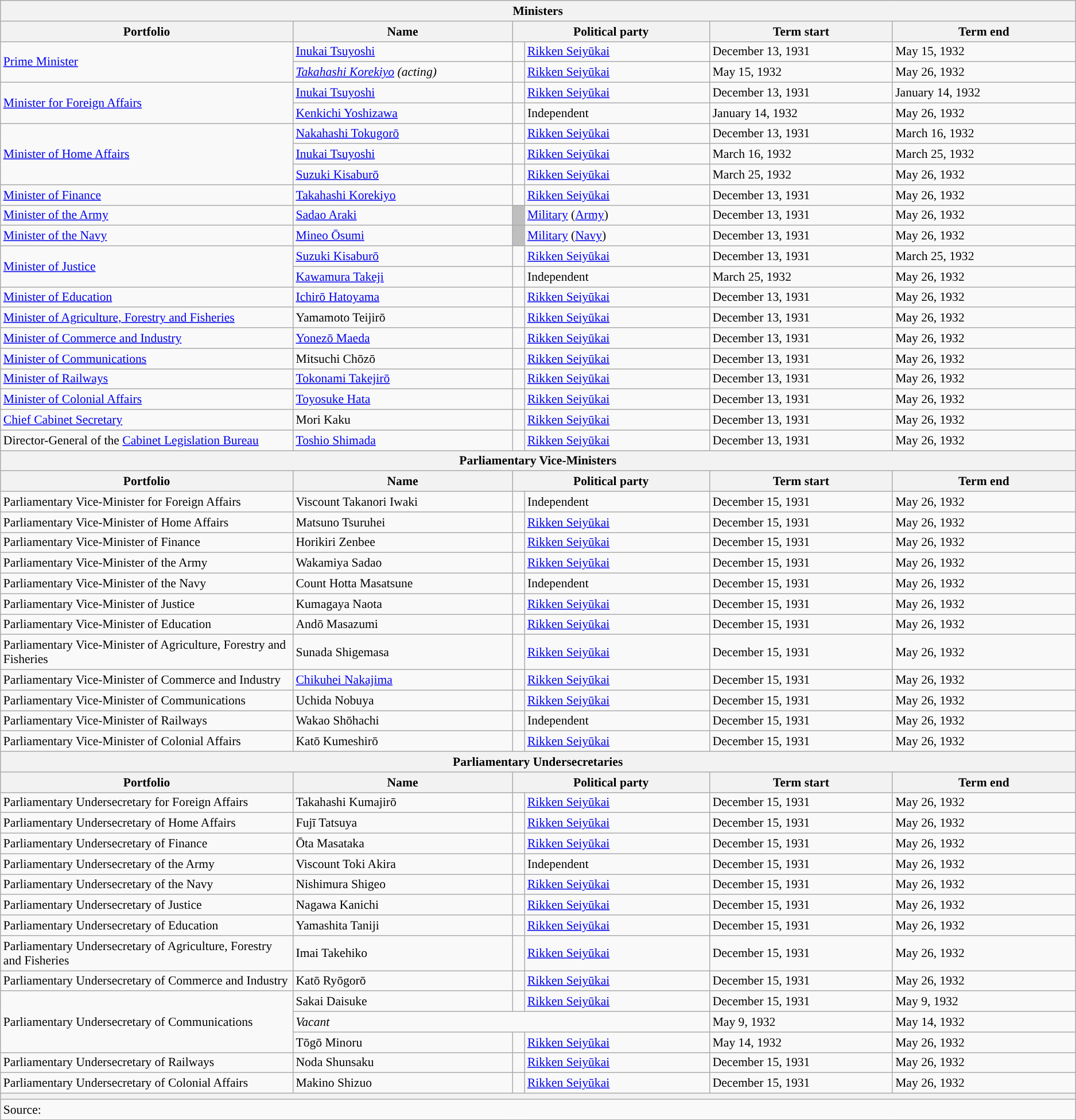<table class="wikitable unsortable" style="font-size: 90%;">
<tr>
<th colspan="6">Ministers</th>
</tr>
<tr>
<th scope="col" width="20%">Portfolio</th>
<th scope="col" width="15%">Name</th>
<th colspan="2" scope="col" width="13.5%">Political party</th>
<th scope="col" width="12.5%">Term start</th>
<th scope="col" width="12.5%">Term end</th>
</tr>
<tr>
<td rowspan="2" style="text-align: left;"><a href='#'>Prime Minister</a></td>
<td><a href='#'>Inukai Tsuyoshi</a></td>
<td style="color:inherit;background:"></td>
<td><a href='#'>Rikken Seiyūkai</a></td>
<td>December 13, 1931</td>
<td>May 15, 1932</td>
</tr>
<tr>
<td><em><a href='#'>Takahashi Korekiyo</a> (acting)</em></td>
<td style="color:inherit;background:"></td>
<td><a href='#'>Rikken Seiyūkai</a></td>
<td>May 15, 1932</td>
<td>May 26, 1932</td>
</tr>
<tr>
<td rowspan="2"><a href='#'>Minister for Foreign Affairs</a></td>
<td><a href='#'>Inukai Tsuyoshi</a></td>
<td style="color:inherit;background:"></td>
<td><a href='#'>Rikken Seiyūkai</a></td>
<td>December 13, 1931</td>
<td>January 14, 1932</td>
</tr>
<tr>
<td><a href='#'>Kenkichi Yoshizawa</a></td>
<td style="color:inherit;background:"></td>
<td>Independent</td>
<td>January 14, 1932</td>
<td>May 26, 1932</td>
</tr>
<tr>
<td rowspan="3"><a href='#'>Minister of Home Affairs</a></td>
<td><a href='#'>Nakahashi Tokugorō</a></td>
<td style="color:inherit;background:"></td>
<td><a href='#'>Rikken Seiyūkai</a></td>
<td>December 13, 1931</td>
<td>March 16, 1932</td>
</tr>
<tr>
<td><a href='#'>Inukai Tsuyoshi</a></td>
<td style="color:inherit;background:"></td>
<td><a href='#'>Rikken Seiyūkai</a></td>
<td>March 16, 1932</td>
<td>March 25, 1932</td>
</tr>
<tr>
<td><a href='#'>Suzuki Kisaburō</a></td>
<td style="color:inherit;background:"></td>
<td><a href='#'>Rikken Seiyūkai</a></td>
<td>March 25, 1932</td>
<td>May 26, 1932</td>
</tr>
<tr>
<td><a href='#'>Minister of Finance</a></td>
<td><a href='#'>Takahashi Korekiyo</a></td>
<td style="color:inherit;background:"></td>
<td><a href='#'>Rikken Seiyūkai</a></td>
<td>December 13, 1931</td>
<td>May 26, 1932</td>
</tr>
<tr>
<td><a href='#'>Minister of the Army</a></td>
<td><a href='#'>Sadao Araki</a></td>
<td style="color:inherit;background:#bfbfbf"></td>
<td><a href='#'>Military</a> (<a href='#'>Army</a>)</td>
<td>December 13, 1931</td>
<td>May 26, 1932</td>
</tr>
<tr>
<td><a href='#'>Minister of the Navy</a></td>
<td><a href='#'>Mineo Ōsumi</a></td>
<td style="color:inherit;background:#bfbfbf"></td>
<td><a href='#'>Military</a> (<a href='#'>Navy</a>)</td>
<td>December 13, 1931</td>
<td>May 26, 1932</td>
</tr>
<tr>
<td rowspan="2"><a href='#'>Minister of Justice</a></td>
<td><a href='#'>Suzuki Kisaburō</a></td>
<td style="color:inherit;background:"></td>
<td><a href='#'>Rikken Seiyūkai</a></td>
<td>December 13, 1931</td>
<td>March 25, 1932</td>
</tr>
<tr>
<td><a href='#'>Kawamura Takeji</a></td>
<td style="color:inherit;background:"></td>
<td>Independent</td>
<td>March 25, 1932</td>
<td>May 26, 1932</td>
</tr>
<tr>
<td><a href='#'>Minister of Education</a></td>
<td><a href='#'>Ichirō Hatoyama</a></td>
<td style="color:inherit;background:"></td>
<td><a href='#'>Rikken Seiyūkai</a></td>
<td>December 13, 1931</td>
<td>May 26, 1932</td>
</tr>
<tr>
<td><a href='#'>Minister of Agriculture, Forestry and Fisheries</a></td>
<td>Yamamoto Teijirō</td>
<td style="color:inherit;background:"></td>
<td><a href='#'>Rikken Seiyūkai</a></td>
<td>December 13, 1931</td>
<td>May 26, 1932</td>
</tr>
<tr>
<td><a href='#'>Minister of Commerce and Industry</a></td>
<td><a href='#'>Yonezō Maeda</a></td>
<td style="color:inherit;background:"></td>
<td><a href='#'>Rikken Seiyūkai</a></td>
<td>December 13, 1931</td>
<td>May 26, 1932</td>
</tr>
<tr>
<td><a href='#'>Minister of Communications</a></td>
<td>Mitsuchi Chōzō</td>
<td style="color:inherit;background:"></td>
<td><a href='#'>Rikken Seiyūkai</a></td>
<td>December 13, 1931</td>
<td>May 26, 1932</td>
</tr>
<tr>
<td><a href='#'>Minister of Railways</a></td>
<td><a href='#'>Tokonami Takejirō</a></td>
<td style="color:inherit;background:"></td>
<td><a href='#'>Rikken Seiyūkai</a></td>
<td>December 13, 1931</td>
<td>May 26, 1932</td>
</tr>
<tr>
<td><a href='#'>Minister of Colonial Affairs</a></td>
<td><a href='#'>Toyosuke Hata</a></td>
<td style="color:inherit;background:"></td>
<td><a href='#'>Rikken Seiyūkai</a></td>
<td>December 13, 1931</td>
<td>May 26, 1932</td>
</tr>
<tr>
<td><a href='#'>Chief Cabinet Secretary</a></td>
<td>Mori Kaku</td>
<td style="color:inherit;background:"></td>
<td><a href='#'>Rikken Seiyūkai</a></td>
<td>December 13, 1931</td>
<td>May 26, 1932</td>
</tr>
<tr>
<td>Director-General of the <a href='#'>Cabinet Legislation Bureau</a></td>
<td><a href='#'>Toshio Shimada</a></td>
<td style="color:inherit;background:"></td>
<td><a href='#'>Rikken Seiyūkai</a></td>
<td>December 13, 1931</td>
<td>May 26, 1932</td>
</tr>
<tr>
<th colspan="6">Parliamentary Vice-Ministers</th>
</tr>
<tr>
<th>Portfolio</th>
<th>Name</th>
<th colspan="2">Political party</th>
<th>Term start</th>
<th>Term end</th>
</tr>
<tr>
<td>Parliamentary Vice-Minister for Foreign Affairs</td>
<td>Viscount Takanori Iwaki</td>
<td style="color:inherit;background:"></td>
<td>Independent</td>
<td>December 15, 1931</td>
<td>May 26, 1932</td>
</tr>
<tr>
<td>Parliamentary Vice-Minister of Home Affairs</td>
<td>Matsuno Tsuruhei</td>
<td style="color:inherit;background:"></td>
<td><a href='#'>Rikken Seiyūkai</a></td>
<td>December 15, 1931</td>
<td>May 26, 1932</td>
</tr>
<tr>
<td>Parliamentary Vice-Minister of Finance</td>
<td>Horikiri Zenbee</td>
<td style="color:inherit;background:"></td>
<td><a href='#'>Rikken Seiyūkai</a></td>
<td>December 15, 1931</td>
<td>May 26, 1932</td>
</tr>
<tr>
<td>Parliamentary Vice-Minister of the Army</td>
<td>Wakamiya Sadao</td>
<td style="color:inherit;background:"></td>
<td><a href='#'>Rikken Seiyūkai</a></td>
<td>December 15, 1931</td>
<td>May 26, 1932</td>
</tr>
<tr>
<td>Parliamentary Vice-Minister of the Navy</td>
<td>Count Hotta Masatsune</td>
<td style="color:inherit;background:"></td>
<td>Independent</td>
<td>December 15, 1931</td>
<td>May 26, 1932</td>
</tr>
<tr>
<td>Parliamentary Vice-Minister of Justice</td>
<td>Kumagaya Naota</td>
<td style="color:inherit;background:"></td>
<td><a href='#'>Rikken Seiyūkai</a></td>
<td>December 15, 1931</td>
<td>May 26, 1932</td>
</tr>
<tr>
<td>Parliamentary Vice-Minister of Education</td>
<td>Andō Masazumi</td>
<td style="color:inherit;background:"></td>
<td><a href='#'>Rikken Seiyūkai</a></td>
<td>December 15, 1931</td>
<td>May 26, 1932</td>
</tr>
<tr>
<td>Parliamentary Vice-Minister of Agriculture, Forestry and Fisheries</td>
<td>Sunada Shigemasa</td>
<td style="color:inherit;background:"></td>
<td><a href='#'>Rikken Seiyūkai</a></td>
<td>December 15, 1931</td>
<td>May 26, 1932</td>
</tr>
<tr>
<td>Parliamentary Vice-Minister of Commerce and Industry</td>
<td><a href='#'>Chikuhei Nakajima</a></td>
<td style="color:inherit;background:"></td>
<td><a href='#'>Rikken Seiyūkai</a></td>
<td>December 15, 1931</td>
<td>May 26, 1932</td>
</tr>
<tr>
<td>Parliamentary Vice-Minister of Communications</td>
<td>Uchida Nobuya</td>
<td style="color:inherit;background:"></td>
<td><a href='#'>Rikken Seiyūkai</a></td>
<td>December 15, 1931</td>
<td>May 26, 1932</td>
</tr>
<tr>
<td>Parliamentary Vice-Minister of Railways</td>
<td>Wakao Shōhachi</td>
<td style="color:inherit;background:"></td>
<td>Independent</td>
<td>December 15, 1931</td>
<td>May 26, 1932</td>
</tr>
<tr>
<td>Parliamentary Vice-Minister of Colonial Affairs</td>
<td>Katō Kumeshirō</td>
<td style="color:inherit;background:"></td>
<td><a href='#'>Rikken Seiyūkai</a></td>
<td>December 15, 1931</td>
<td>May 26, 1932</td>
</tr>
<tr>
<th colspan="6">Parliamentary Undersecretaries</th>
</tr>
<tr>
<th>Portfolio</th>
<th>Name</th>
<th colspan="2">Political party</th>
<th>Term start</th>
<th>Term end</th>
</tr>
<tr>
<td>Parliamentary Undersecretary for Foreign Affairs</td>
<td>Takahashi Kumajirō</td>
<td style="color:inherit;background:"></td>
<td><a href='#'>Rikken Seiyūkai</a></td>
<td>December 15, 1931</td>
<td>May 26, 1932</td>
</tr>
<tr>
<td>Parliamentary Undersecretary of Home Affairs</td>
<td>Fujī Tatsuya</td>
<td style="color:inherit;background:"></td>
<td><a href='#'>Rikken Seiyūkai</a></td>
<td>December 15, 1931</td>
<td>May 26, 1932</td>
</tr>
<tr>
<td>Parliamentary Undersecretary of Finance</td>
<td>Ōta Masataka</td>
<td style="color:inherit;background:"></td>
<td><a href='#'>Rikken Seiyūkai</a></td>
<td>December 15, 1931</td>
<td>May 26, 1932</td>
</tr>
<tr>
<td>Parliamentary Undersecretary of the Army</td>
<td>Viscount Toki Akira</td>
<td style="color:inherit;background:"></td>
<td>Independent</td>
<td>December 15, 1931</td>
<td>May 26, 1932</td>
</tr>
<tr>
<td>Parliamentary Undersecretary of the Navy</td>
<td>Nishimura Shigeo</td>
<td style="color:inherit;background:"></td>
<td><a href='#'>Rikken Seiyūkai</a></td>
<td>December 15, 1931</td>
<td>May 26, 1932</td>
</tr>
<tr>
<td>Parliamentary Undersecretary of Justice</td>
<td>Nagawa Kanichi</td>
<td style="color:inherit;background:"></td>
<td><a href='#'>Rikken Seiyūkai</a></td>
<td>December 15, 1931</td>
<td>May 26, 1932</td>
</tr>
<tr>
<td>Parliamentary Undersecretary of Education</td>
<td>Yamashita Taniji</td>
<td style="color:inherit;background:"></td>
<td><a href='#'>Rikken Seiyūkai</a></td>
<td>December 15, 1931</td>
<td>May 26, 1932</td>
</tr>
<tr>
<td>Parliamentary Undersecretary of Agriculture, Forestry and Fisheries</td>
<td>Imai Takehiko</td>
<td style="color:inherit;background:"></td>
<td><a href='#'>Rikken Seiyūkai</a></td>
<td>December 15, 1931</td>
<td>May 26, 1932</td>
</tr>
<tr>
<td>Parliamentary Undersecretary of Commerce and Industry</td>
<td>Katō Ryōgorō</td>
<td style="color:inherit;background:"></td>
<td><a href='#'>Rikken Seiyūkai</a></td>
<td>December 15, 1931</td>
<td>May 26, 1932</td>
</tr>
<tr>
<td rowspan="3">Parliamentary Undersecretary of Communications</td>
<td>Sakai Daisuke</td>
<td style="color:inherit;background:"></td>
<td><a href='#'>Rikken Seiyūkai</a></td>
<td>December 15, 1931</td>
<td>May 9, 1932</td>
</tr>
<tr>
<td colspan="3"><em>Vacant</em></td>
<td>May 9, 1932</td>
<td>May 14, 1932</td>
</tr>
<tr>
<td>Tōgō Minoru</td>
<td style="color:inherit;background:"></td>
<td><a href='#'>Rikken Seiyūkai</a></td>
<td>May 14, 1932</td>
<td>May 26, 1932</td>
</tr>
<tr>
<td>Parliamentary Undersecretary of Railways</td>
<td>Noda Shunsaku</td>
<td style="color:inherit;background:"></td>
<td><a href='#'>Rikken Seiyūkai</a></td>
<td>December 15, 1931</td>
<td>May 26, 1932</td>
</tr>
<tr>
<td>Parliamentary Undersecretary of Colonial Affairs</td>
<td>Makino Shizuo</td>
<td style="color:inherit;background:"></td>
<td><a href='#'>Rikken Seiyūkai</a></td>
<td>December 15, 1931</td>
<td>May 26, 1932</td>
</tr>
<tr>
<th colspan="6"></th>
</tr>
<tr>
<td colspan="6">Source:</td>
</tr>
</table>
